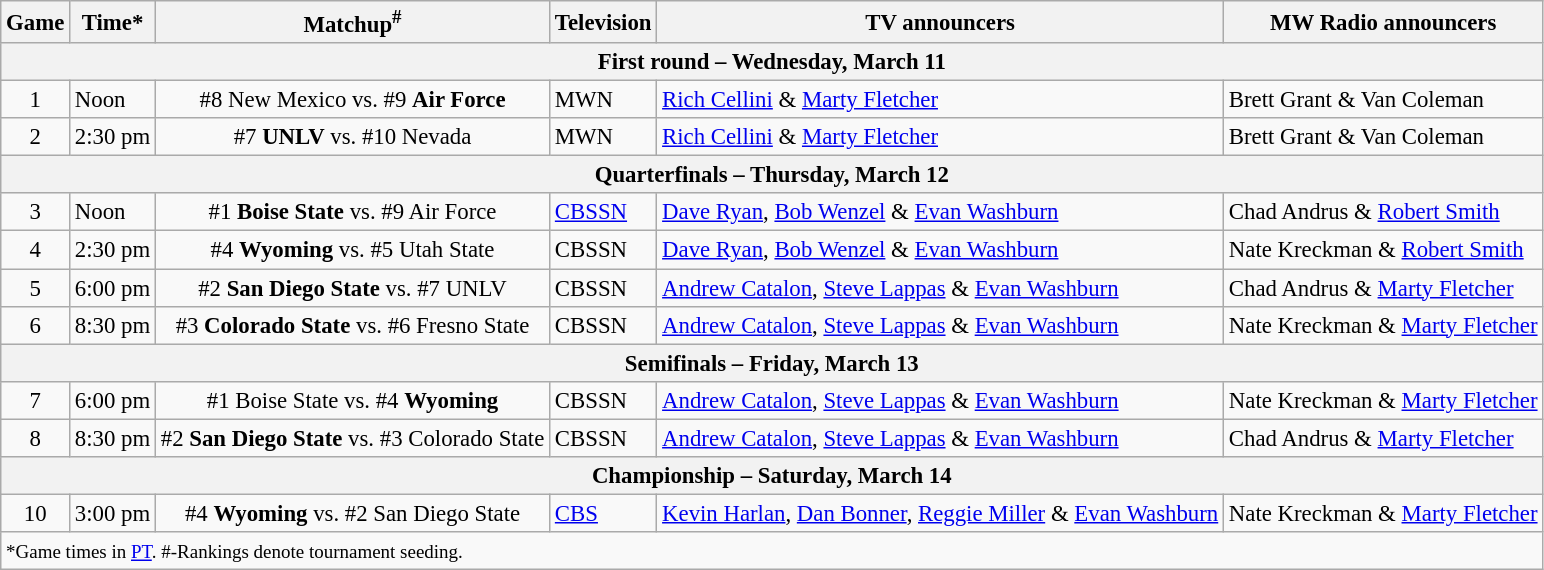<table class="wikitable" style="font-size: 95%">
<tr>
<th>Game</th>
<th>Time*</th>
<th>Matchup<sup>#</sup></th>
<th>Television</th>
<th>TV announcers</th>
<th>MW Radio announcers</th>
</tr>
<tr>
<th colspan=6>First round – Wednesday, March 11</th>
</tr>
<tr>
<td align=center>1</td>
<td>Noon</td>
<td align=center>#8 New Mexico vs. #9 <strong>Air Force</strong></td>
<td>MWN</td>
<td><a href='#'>Rich Cellini</a> & <a href='#'>Marty Fletcher</a></td>
<td>Brett Grant & Van Coleman</td>
</tr>
<tr>
<td align=center>2</td>
<td>2:30 pm</td>
<td align=center>#7 <strong>UNLV</strong> vs. #10 Nevada</td>
<td>MWN</td>
<td><a href='#'>Rich Cellini</a> & <a href='#'>Marty Fletcher</a></td>
<td>Brett Grant & Van Coleman</td>
</tr>
<tr>
<th colspan=6>Quarterfinals – Thursday, March 12</th>
</tr>
<tr>
<td align=center>3</td>
<td>Noon</td>
<td align=center>#1 <strong>Boise State</strong> vs. #9 Air Force</td>
<td><a href='#'>CBSSN</a></td>
<td><a href='#'>Dave Ryan</a>, <a href='#'>Bob Wenzel</a> & <a href='#'>Evan Washburn</a></td>
<td>Chad Andrus & <a href='#'>Robert Smith</a></td>
</tr>
<tr>
<td align=center>4</td>
<td>2:30 pm</td>
<td align=center>#4 <strong>Wyoming</strong> vs. #5 Utah State</td>
<td>CBSSN</td>
<td><a href='#'>Dave Ryan</a>, <a href='#'>Bob Wenzel</a> & <a href='#'>Evan Washburn</a></td>
<td>Nate Kreckman & <a href='#'>Robert Smith</a></td>
</tr>
<tr>
<td align=center>5</td>
<td>6:00 pm</td>
<td align=center>#2 <strong>San Diego State</strong> vs. #7 UNLV</td>
<td>CBSSN</td>
<td><a href='#'>Andrew Catalon</a>, <a href='#'>Steve Lappas</a> & <a href='#'>Evan Washburn</a></td>
<td>Chad Andrus & <a href='#'>Marty Fletcher</a></td>
</tr>
<tr>
<td align=center>6</td>
<td>8:30 pm</td>
<td align=center>#3 <strong>Colorado State</strong> vs. #6 Fresno State</td>
<td>CBSSN</td>
<td><a href='#'>Andrew Catalon</a>, <a href='#'>Steve Lappas</a> & <a href='#'>Evan Washburn</a></td>
<td>Nate Kreckman & <a href='#'>Marty Fletcher</a></td>
</tr>
<tr>
<th colspan=6>Semifinals – Friday, March 13</th>
</tr>
<tr>
<td align=center>7</td>
<td>6:00 pm</td>
<td align=center>#1 Boise State vs. #4 <strong>Wyoming</strong></td>
<td>CBSSN</td>
<td><a href='#'>Andrew Catalon</a>, <a href='#'>Steve Lappas</a> & <a href='#'>Evan Washburn</a></td>
<td>Nate Kreckman & <a href='#'>Marty Fletcher</a></td>
</tr>
<tr>
<td align=center>8</td>
<td>8:30 pm</td>
<td align=center>#2 <strong>San Diego State</strong> vs. #3 Colorado State</td>
<td>CBSSN</td>
<td><a href='#'>Andrew Catalon</a>, <a href='#'>Steve Lappas</a> & <a href='#'>Evan Washburn</a></td>
<td>Chad Andrus & <a href='#'>Marty Fletcher</a></td>
</tr>
<tr>
<th colspan=6>Championship – Saturday, March 14</th>
</tr>
<tr>
<td align=center>10</td>
<td>3:00 pm</td>
<td align=center>#4 <strong>Wyoming</strong> vs. #2 San Diego State</td>
<td><a href='#'>CBS</a></td>
<td><a href='#'>Kevin Harlan</a>, <a href='#'>Dan Bonner</a>, <a href='#'>Reggie Miller</a> & <a href='#'>Evan Washburn</a></td>
<td>Nate Kreckman & <a href='#'>Marty Fletcher</a></td>
</tr>
<tr>
<td colspan=6><small>*Game times in <a href='#'>PT</a>. #-Rankings denote tournament seeding.</small></td>
</tr>
</table>
